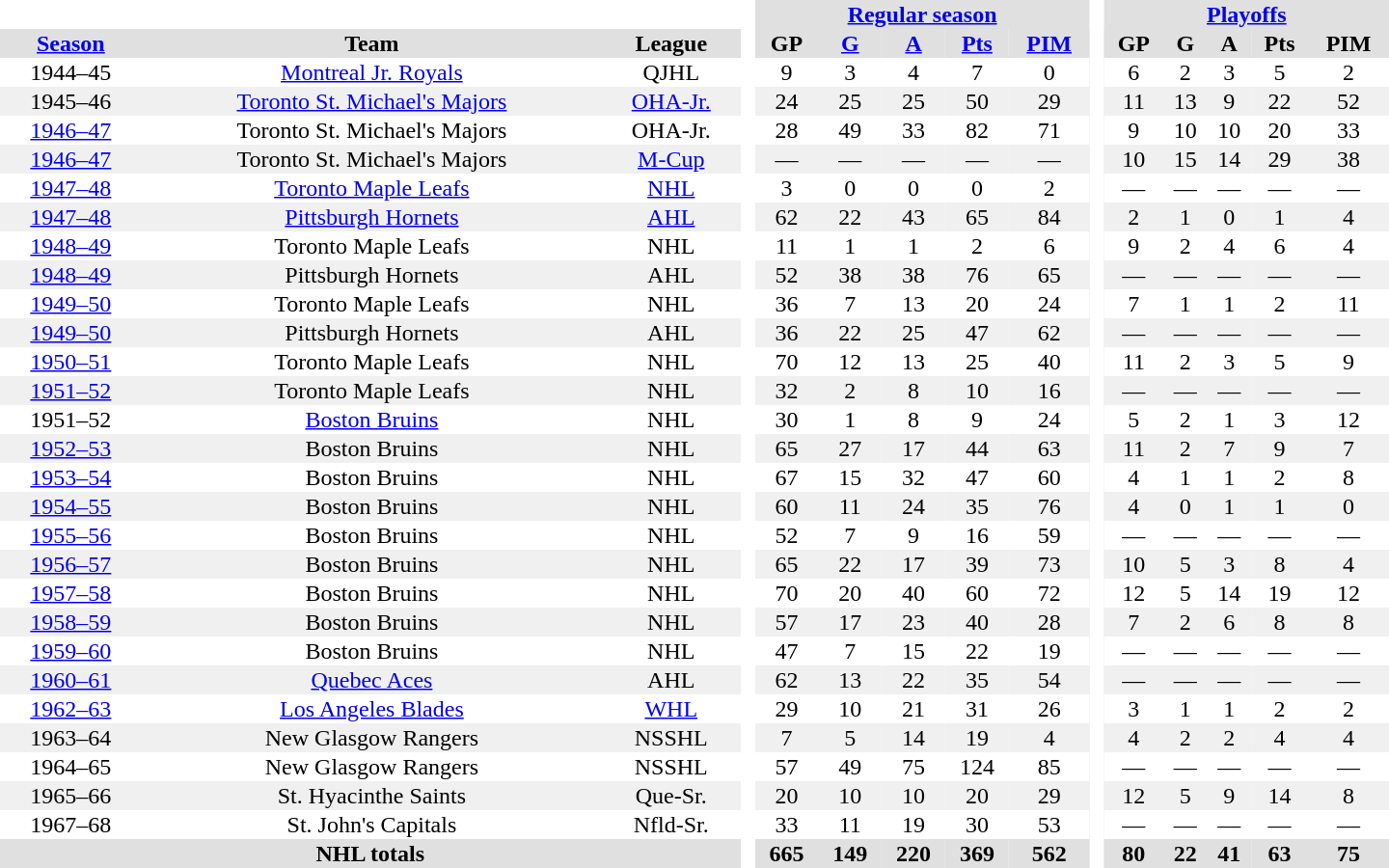<table border="0" cellpadding="1" cellspacing="0" style="text-align:center; width:60em">
<tr bgcolor="#e0e0e0">
<th colspan="3" bgcolor="#ffffff"> </th>
<th rowspan="99" bgcolor="#ffffff"> </th>
<th colspan="5"><a href='#'>Regular season</a></th>
<th rowspan="99" bgcolor="#ffffff"> </th>
<th colspan="5"><a href='#'>Playoffs</a></th>
</tr>
<tr bgcolor="#e0e0e0">
<th><a href='#'>Season</a></th>
<th>Team</th>
<th>League</th>
<th>GP</th>
<th><a href='#'>G</a></th>
<th><a href='#'>A</a></th>
<th><a href='#'>Pts</a></th>
<th><a href='#'>PIM</a></th>
<th>GP</th>
<th>G</th>
<th>A</th>
<th>Pts</th>
<th>PIM</th>
</tr>
<tr>
<td>1944–45</td>
<td><a href='#'>Montreal Jr. Royals</a></td>
<td>QJHL</td>
<td>9</td>
<td>3</td>
<td>4</td>
<td>7</td>
<td>0</td>
<td>6</td>
<td>2</td>
<td>3</td>
<td>5</td>
<td>2</td>
</tr>
<tr bgcolor="#f0f0f0">
<td>1945–46</td>
<td><a href='#'>Toronto St. Michael's Majors</a></td>
<td><a href='#'>OHA-Jr.</a></td>
<td>24</td>
<td>25</td>
<td>25</td>
<td>50</td>
<td>29</td>
<td>11</td>
<td>13</td>
<td>9</td>
<td>22</td>
<td>52</td>
</tr>
<tr>
<td><a href='#'>1946–47</a></td>
<td>Toronto St. Michael's Majors</td>
<td>OHA-Jr.</td>
<td>28</td>
<td>49</td>
<td>33</td>
<td>82</td>
<td>71</td>
<td>9</td>
<td>10</td>
<td>10</td>
<td>20</td>
<td>33</td>
</tr>
<tr bgcolor="#f0f0f0">
<td><a href='#'>1946–47</a></td>
<td>Toronto St. Michael's Majors</td>
<td><a href='#'>M-Cup</a></td>
<td>—</td>
<td>—</td>
<td>—</td>
<td>—</td>
<td>—</td>
<td>10</td>
<td>15</td>
<td>14</td>
<td>29</td>
<td>38</td>
</tr>
<tr>
<td><a href='#'>1947–48</a></td>
<td><a href='#'>Toronto Maple Leafs</a></td>
<td><a href='#'>NHL</a></td>
<td>3</td>
<td>0</td>
<td>0</td>
<td>0</td>
<td>2</td>
<td>—</td>
<td>—</td>
<td>—</td>
<td>—</td>
<td>—</td>
</tr>
<tr bgcolor="#f0f0f0">
<td><a href='#'>1947–48</a></td>
<td><a href='#'>Pittsburgh Hornets</a></td>
<td><a href='#'>AHL</a></td>
<td>62</td>
<td>22</td>
<td>43</td>
<td>65</td>
<td>84</td>
<td>2</td>
<td>1</td>
<td>0</td>
<td>1</td>
<td>4</td>
</tr>
<tr>
<td><a href='#'>1948–49</a></td>
<td>Toronto Maple Leafs</td>
<td>NHL</td>
<td>11</td>
<td>1</td>
<td>1</td>
<td>2</td>
<td>6</td>
<td>9</td>
<td>2</td>
<td>4</td>
<td>6</td>
<td>4</td>
</tr>
<tr bgcolor="#f0f0f0">
<td><a href='#'>1948–49</a></td>
<td>Pittsburgh Hornets</td>
<td>AHL</td>
<td>52</td>
<td>38</td>
<td>38</td>
<td>76</td>
<td>65</td>
<td>—</td>
<td>—</td>
<td>—</td>
<td>—</td>
<td>—</td>
</tr>
<tr>
<td><a href='#'>1949–50</a></td>
<td>Toronto Maple Leafs</td>
<td>NHL</td>
<td>36</td>
<td>7</td>
<td>13</td>
<td>20</td>
<td>24</td>
<td>7</td>
<td>1</td>
<td>1</td>
<td>2</td>
<td>11</td>
</tr>
<tr bgcolor="#f0f0f0">
<td><a href='#'>1949–50</a></td>
<td>Pittsburgh Hornets</td>
<td>AHL</td>
<td>36</td>
<td>22</td>
<td>25</td>
<td>47</td>
<td>62</td>
<td>—</td>
<td>—</td>
<td>—</td>
<td>—</td>
<td>—</td>
</tr>
<tr>
<td><a href='#'>1950–51</a></td>
<td>Toronto Maple Leafs</td>
<td>NHL</td>
<td>70</td>
<td>12</td>
<td>13</td>
<td>25</td>
<td>40</td>
<td>11</td>
<td>2</td>
<td>3</td>
<td>5</td>
<td>9</td>
</tr>
<tr bgcolor="#f0f0f0">
<td><a href='#'>1951–52</a></td>
<td>Toronto Maple Leafs</td>
<td>NHL</td>
<td>32</td>
<td>2</td>
<td>8</td>
<td>10</td>
<td>16</td>
<td>—</td>
<td>—</td>
<td>—</td>
<td>—</td>
<td>—</td>
</tr>
<tr>
<td>1951–52</td>
<td><a href='#'>Boston Bruins</a></td>
<td>NHL</td>
<td>30</td>
<td>1</td>
<td>8</td>
<td>9</td>
<td>24</td>
<td>5</td>
<td>2</td>
<td>1</td>
<td>3</td>
<td>12</td>
</tr>
<tr bgcolor="#f0f0f0">
<td><a href='#'>1952–53</a></td>
<td>Boston Bruins</td>
<td>NHL</td>
<td>65</td>
<td>27</td>
<td>17</td>
<td>44</td>
<td>63</td>
<td>11</td>
<td>2</td>
<td>7</td>
<td>9</td>
<td>7</td>
</tr>
<tr>
<td><a href='#'>1953–54</a></td>
<td>Boston Bruins</td>
<td>NHL</td>
<td>67</td>
<td>15</td>
<td>32</td>
<td>47</td>
<td>60</td>
<td>4</td>
<td>1</td>
<td>1</td>
<td>2</td>
<td>8</td>
</tr>
<tr bgcolor="#f0f0f0">
<td><a href='#'>1954–55</a></td>
<td>Boston Bruins</td>
<td>NHL</td>
<td>60</td>
<td>11</td>
<td>24</td>
<td>35</td>
<td>76</td>
<td>4</td>
<td>0</td>
<td>1</td>
<td>1</td>
<td>0</td>
</tr>
<tr>
<td><a href='#'>1955–56</a></td>
<td>Boston Bruins</td>
<td>NHL</td>
<td>52</td>
<td>7</td>
<td>9</td>
<td>16</td>
<td>59</td>
<td>—</td>
<td>—</td>
<td>—</td>
<td>—</td>
<td>—</td>
</tr>
<tr bgcolor="#f0f0f0">
<td><a href='#'>1956–57</a></td>
<td>Boston Bruins</td>
<td>NHL</td>
<td>65</td>
<td>22</td>
<td>17</td>
<td>39</td>
<td>73</td>
<td>10</td>
<td>5</td>
<td>3</td>
<td>8</td>
<td>4</td>
</tr>
<tr>
<td><a href='#'>1957–58</a></td>
<td>Boston Bruins</td>
<td>NHL</td>
<td>70</td>
<td>20</td>
<td>40</td>
<td>60</td>
<td>72</td>
<td>12</td>
<td>5</td>
<td>14</td>
<td>19</td>
<td>12</td>
</tr>
<tr bgcolor="#f0f0f0">
<td><a href='#'>1958–59</a></td>
<td>Boston Bruins</td>
<td>NHL</td>
<td>57</td>
<td>17</td>
<td>23</td>
<td>40</td>
<td>28</td>
<td>7</td>
<td>2</td>
<td>6</td>
<td>8</td>
<td>8</td>
</tr>
<tr>
<td><a href='#'>1959–60</a></td>
<td>Boston Bruins</td>
<td>NHL</td>
<td>47</td>
<td>7</td>
<td>15</td>
<td>22</td>
<td>19</td>
<td>—</td>
<td>—</td>
<td>—</td>
<td>—</td>
<td>—</td>
</tr>
<tr bgcolor="#f0f0f0">
<td><a href='#'>1960–61</a></td>
<td><a href='#'>Quebec Aces</a></td>
<td>AHL</td>
<td>62</td>
<td>13</td>
<td>22</td>
<td>35</td>
<td>54</td>
<td>—</td>
<td>—</td>
<td>—</td>
<td>—</td>
<td>—</td>
</tr>
<tr>
<td><a href='#'>1962–63</a></td>
<td><a href='#'>Los Angeles Blades</a></td>
<td><a href='#'>WHL</a></td>
<td>29</td>
<td>10</td>
<td>21</td>
<td>31</td>
<td>26</td>
<td>3</td>
<td>1</td>
<td>1</td>
<td>2</td>
<td>2</td>
</tr>
<tr bgcolor="#f0f0f0">
<td>1963–64</td>
<td>New Glasgow Rangers</td>
<td>NSSHL</td>
<td>7</td>
<td>5</td>
<td>14</td>
<td>19</td>
<td>4</td>
<td>4</td>
<td>2</td>
<td>2</td>
<td>4</td>
<td>4</td>
</tr>
<tr>
<td>1964–65</td>
<td>New Glasgow Rangers</td>
<td>NSSHL</td>
<td>57</td>
<td>49</td>
<td>75</td>
<td>124</td>
<td>85</td>
<td>—</td>
<td>—</td>
<td>—</td>
<td>—</td>
<td>—</td>
</tr>
<tr bgcolor="#f0f0f0">
<td>1965–66</td>
<td>St. Hyacinthe Saints</td>
<td>Que-Sr.</td>
<td>20</td>
<td>10</td>
<td>10</td>
<td>20</td>
<td>29</td>
<td>12</td>
<td>5</td>
<td>9</td>
<td>14</td>
<td>8</td>
</tr>
<tr>
<td>1967–68</td>
<td>St. John's Capitals</td>
<td>Nfld-Sr.</td>
<td>33</td>
<td>11</td>
<td>19</td>
<td>30</td>
<td>53</td>
<td>—</td>
<td>—</td>
<td>—</td>
<td>—</td>
<td>—</td>
</tr>
<tr bgcolor="#e0e0e0">
<th colspan="3">NHL totals</th>
<th>665</th>
<th>149</th>
<th>220</th>
<th>369</th>
<th>562</th>
<th>80</th>
<th>22</th>
<th>41</th>
<th>63</th>
<th>75</th>
</tr>
</table>
